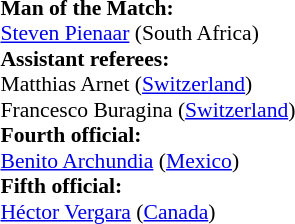<table width=50% style="font-size: 90%">
<tr>
<td><br><strong>Man of the Match:</strong>
<br><a href='#'>Steven Pienaar</a> (South Africa)<br><strong>Assistant referees:</strong>
<br>Matthias Arnet (<a href='#'>Switzerland</a>)
<br>Francesco Buragina (<a href='#'>Switzerland</a>)
<br><strong>Fourth official:</strong>
<br><a href='#'>Benito Archundia</a> (<a href='#'>Mexico</a>)
<br><strong>Fifth official:</strong>
<br><a href='#'>Héctor Vergara</a> (<a href='#'>Canada</a>)</td>
</tr>
</table>
